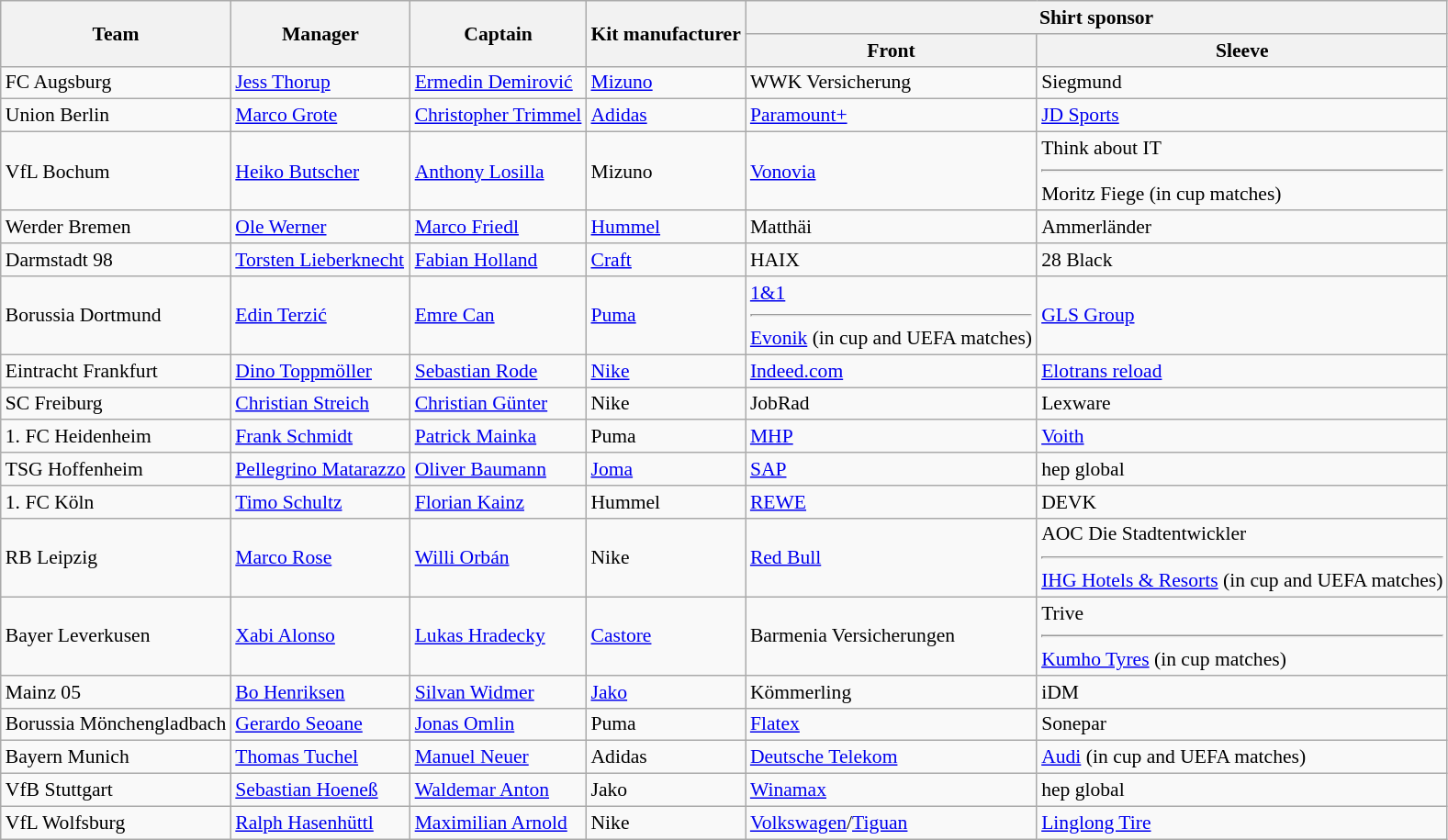<table class="wikitable sortable" style="font-size:90%">
<tr>
<th rowspan="2">Team</th>
<th rowspan="2">Manager</th>
<th rowspan="2">Captain</th>
<th rowspan="2">Kit manufacturer</th>
<th colspan="2">Shirt sponsor</th>
</tr>
<tr>
<th>Front</th>
<th>Sleeve</th>
</tr>
<tr>
<td data-sort-value="Augsburg">FC Augsburg</td>
<td data-sort-value="Thorup, Jess"> <a href='#'>Jess Thorup</a></td>
<td data-sort-value="Demirovic, Ermedin"> <a href='#'>Ermedin Demirović</a></td>
<td><a href='#'>Mizuno</a></td>
<td>WWK Versicherung</td>
<td>Siegmund</td>
</tr>
<tr>
<td data-sort-value="Berlin, Union">Union Berlin</td>
<td data-sort-value="Grote, Marco"> <a href='#'>Marco Grote</a></td>
<td data-sort-value="Trimmel, Christopher"> <a href='#'>Christopher Trimmel</a></td>
<td><a href='#'>Adidas</a></td>
<td><a href='#'>Paramount+</a></td>
<td><a href='#'>JD Sports</a></td>
</tr>
<tr>
<td data-sort-value="Bochum">VfL Bochum</td>
<td data-sort-value="Butscher, Heiko"> <a href='#'>Heiko Butscher</a></td>
<td data-sort-value="Losilla, Anthony"> <a href='#'>Anthony Losilla</a></td>
<td>Mizuno</td>
<td><a href='#'>Vonovia</a></td>
<td>Think about IT<hr>Moritz Fiege (in cup matches)</td>
</tr>
<tr>
<td data-sort-value="Bremen">Werder Bremen</td>
<td data-sort-value="Werner, Ole"> <a href='#'>Ole Werner</a></td>
<td data-sort-value="Friedl, Marco"> <a href='#'>Marco Friedl</a></td>
<td><a href='#'>Hummel</a></td>
<td>Matthäi</td>
<td>Ammerländer</td>
</tr>
<tr>
<td data-sort-value="Darmstadt">Darmstadt 98</td>
<td data-sort-value="Lieberknecht, Torsten"> <a href='#'>Torsten Lieberknecht</a></td>
<td data-sort-value="Holland, Fabian"> <a href='#'>Fabian Holland</a></td>
<td><a href='#'>Craft</a></td>
<td>HAIX</td>
<td>28 Black</td>
</tr>
<tr>
<td data-sort-value="Dortmund">Borussia Dortmund</td>
<td data-sort-value="Terzic, Edin"> <a href='#'>Edin Terzić</a></td>
<td data-sort-value="Can, Emre"> <a href='#'>Emre Can</a></td>
<td><a href='#'>Puma</a></td>
<td><a href='#'>1&1</a><hr><a href='#'>Evonik</a> (in cup and UEFA matches)</td>
<td><a href='#'>GLS Group</a></td>
</tr>
<tr>
<td data-sort-value="Frankfurt">Eintracht Frankfurt</td>
<td data-sort-value="Toppmoller, Dino"> <a href='#'>Dino Toppmöller</a></td>
<td data-sort-value="Rode, Sebastian"> <a href='#'>Sebastian Rode</a></td>
<td><a href='#'>Nike</a></td>
<td><a href='#'>Indeed.com</a></td>
<td><a href='#'>Elotrans reload</a></td>
</tr>
<tr>
<td data-sort-value="Freiburg">SC Freiburg</td>
<td data-sort-value="Streich, Christian"> <a href='#'>Christian Streich</a></td>
<td data-sort-value="Gunter, Christian"> <a href='#'>Christian Günter</a></td>
<td>Nike</td>
<td>JobRad</td>
<td>Lexware</td>
</tr>
<tr>
<td data-sort-value="Heidenheim">1. FC Heidenheim</td>
<td data-sort-value="Schmidt, Frank"> <a href='#'>Frank Schmidt</a></td>
<td data-sort-value="Mainka, Patrick"> <a href='#'>Patrick Mainka</a></td>
<td>Puma</td>
<td><a href='#'>MHP</a></td>
<td><a href='#'>Voith</a></td>
</tr>
<tr>
<td data-sort-value="Hoffenheim">TSG Hoffenheim</td>
<td data-sort-value="Matarazzo, Pellegrino"> <a href='#'>Pellegrino Matarazzo</a></td>
<td data-sort-value="Baumann, Oliver"> <a href='#'>Oliver Baumann</a></td>
<td><a href='#'>Joma</a></td>
<td><a href='#'>SAP</a></td>
<td>hep global</td>
</tr>
<tr>
<td data-sort-value="Koln">1. FC Köln</td>
<td data-sort-value="Schultz, Timo"> <a href='#'>Timo Schultz</a></td>
<td data-sort-value="Kainz, Florian"> <a href='#'>Florian Kainz</a></td>
<td>Hummel</td>
<td><a href='#'>REWE</a></td>
<td>DEVK</td>
</tr>
<tr>
<td data-sort-value="Leipzig">RB Leipzig</td>
<td data-sort-value="Tedesco, Domenico"> <a href='#'>Marco Rose</a></td>
<td data-sort-value="Orban, Willi"> <a href='#'>Willi Orbán</a></td>
<td>Nike</td>
<td><a href='#'>Red Bull</a></td>
<td>AOC Die Stadtentwickler<hr><a href='#'>IHG Hotels & Resorts</a> (in cup and UEFA matches)</td>
</tr>
<tr>
<td data-sort-value="Leverkusen">Bayer Leverkusen</td>
<td data-sort-value="Alonso, Xabi"> <a href='#'>Xabi Alonso</a></td>
<td data-sort-value="Hradecky, Lukas"> <a href='#'>Lukas Hradecky</a></td>
<td><a href='#'>Castore</a></td>
<td>Barmenia Versicherungen</td>
<td>Trive<hr><a href='#'>Kumho Tyres</a> (in cup matches)</td>
</tr>
<tr>
<td data-sort-value="Mainz">Mainz 05</td>
<td data-sort-value="Henriksen, Bo"> <a href='#'>Bo Henriksen</a></td>
<td data-sort-value="Widmer, Silvan"> <a href='#'>Silvan Widmer</a></td>
<td><a href='#'>Jako</a></td>
<td>Kömmerling</td>
<td>iDM</td>
</tr>
<tr>
<td data-sort-value="Monchengladbach">Borussia Mönchengladbach</td>
<td data-sort-value="Seoane, Gerardo"> <a href='#'>Gerardo Seoane</a></td>
<td data-sort-value="Omlin, Jonas"> <a href='#'>Jonas Omlin</a></td>
<td>Puma</td>
<td><a href='#'>Flatex</a></td>
<td>Sonepar</td>
</tr>
<tr>
<td data-sort-value="Munich">Bayern Munich</td>
<td data-sort-value="Tuchel, Thomas"> <a href='#'>Thomas Tuchel</a></td>
<td data-sort-value="Neuer, Manuel"> <a href='#'>Manuel Neuer</a></td>
<td>Adidas</td>
<td><a href='#'>Deutsche Telekom</a></td>
<td><a href='#'>Audi</a> (in cup and UEFA matches)</td>
</tr>
<tr>
<td data-sort-value="Stuttgart">VfB Stuttgart</td>
<td data-sort-value="Hoeneß, Sebastian"> <a href='#'>Sebastian Hoeneß</a></td>
<td data-sort-value="Anton, Waldemar"> <a href='#'>Waldemar Anton</a></td>
<td>Jako</td>
<td><a href='#'>Winamax</a></td>
<td>hep global</td>
</tr>
<tr>
<td data-sort-value="Wolfsburg">VfL Wolfsburg</td>
<td data-sort-value="Hasenhuttl, Ralph"> <a href='#'>Ralph Hasenhüttl</a></td>
<td data-sort-value="Arnold, Maximilian"> <a href='#'>Maximilian Arnold</a></td>
<td>Nike</td>
<td><a href='#'>Volkswagen</a>/<a href='#'>Tiguan</a></td>
<td><a href='#'>Linglong Tire</a></td>
</tr>
</table>
